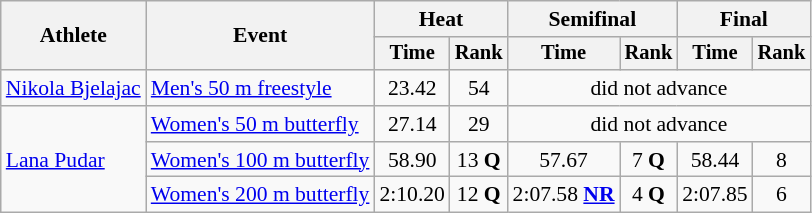<table class=wikitable style="font-size:90%">
<tr>
<th rowspan="2">Athlete</th>
<th rowspan="2">Event</th>
<th colspan="2">Heat</th>
<th colspan="2">Semifinal</th>
<th colspan="2">Final</th>
</tr>
<tr style="font-size:95%">
<th>Time</th>
<th>Rank</th>
<th>Time</th>
<th>Rank</th>
<th>Time</th>
<th>Rank</th>
</tr>
<tr align=center>
<td align=left><a href='#'>Nikola Bjelajac</a></td>
<td align=left><a href='#'>Men's 50 m freestyle</a></td>
<td>23.42</td>
<td>54</td>
<td colspan=4>did not advance</td>
</tr>
<tr align=center>
<td align=left rowspan=3><a href='#'>Lana Pudar</a></td>
<td align=left><a href='#'>Women's 50 m butterfly</a></td>
<td>27.14</td>
<td>29</td>
<td colspan=4>did not advance</td>
</tr>
<tr align=center>
<td align=left><a href='#'>Women's 100 m butterfly</a></td>
<td>58.90</td>
<td>13 <strong>Q</strong></td>
<td>57.67</td>
<td>7 <strong>Q</strong></td>
<td>58.44</td>
<td>8</td>
</tr>
<tr align=center>
<td align=left><a href='#'>Women's 200 m butterfly</a></td>
<td>2:10.20</td>
<td>12 <strong>Q</strong></td>
<td>2:07.58 <strong><a href='#'>NR</a></strong></td>
<td>4 <strong>Q</strong></td>
<td>2:07.85</td>
<td>6</td>
</tr>
</table>
